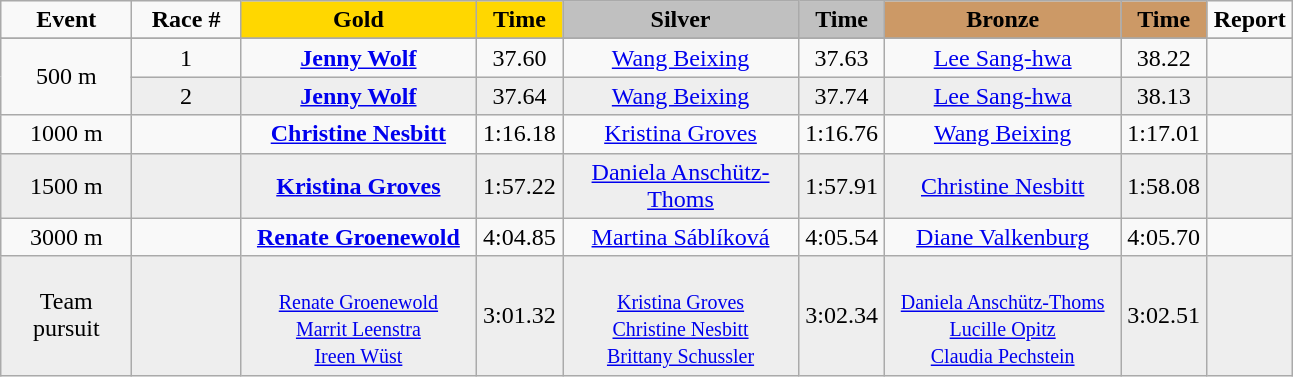<table class="wikitable">
<tr>
<td width="80" align="center"><strong>Event</strong></td>
<td width="65" align="center"><strong>Race #</strong></td>
<td width="150" bgcolor="gold" align="center"><strong>Gold</strong></td>
<td width="50" bgcolor="gold" align="center"><strong>Time</strong></td>
<td width="150" bgcolor="silver" align="center"><strong>Silver</strong></td>
<td width="50" bgcolor="silver" align="center"><strong>Time</strong></td>
<td width="150" bgcolor="#CC9966" align="center"><strong>Bronze</strong></td>
<td width="50" bgcolor="#CC9966" align="center"><strong>Time</strong></td>
<td width="50" align="center"><strong>Report</strong></td>
</tr>
<tr bgcolor="#cccccc">
</tr>
<tr>
<td rowspan=2 align="center">500 m</td>
<td align="center">1</td>
<td align="center"><strong><a href='#'>Jenny Wolf</a></strong><br><small></small></td>
<td align="center">37.60</td>
<td align="center"><a href='#'>Wang Beixing</a><br><small></small></td>
<td align="center">37.63</td>
<td align="center"><a href='#'>Lee Sang-hwa</a><br><small></small></td>
<td align="center">38.22</td>
<td align="center"></td>
</tr>
<tr bgcolor="#eeeeee">
<td align="center">2</td>
<td align="center"><strong><a href='#'>Jenny Wolf</a></strong><br><small></small></td>
<td align="center">37.64</td>
<td align="center"><a href='#'>Wang Beixing</a><br><small></small></td>
<td align="center">37.74</td>
<td align="center"><a href='#'>Lee Sang-hwa</a><br><small></small></td>
<td align="center">38.13</td>
<td align="center"></td>
</tr>
<tr>
<td align="center">1000 m</td>
<td align="center"></td>
<td align="center"><strong><a href='#'>Christine Nesbitt</a></strong><br><small></small></td>
<td align="center">1:16.18</td>
<td align="center"><a href='#'>Kristina Groves</a><br><small></small></td>
<td align="center">1:16.76</td>
<td align="center"><a href='#'>Wang Beixing</a><br><small></small></td>
<td align="center">1:17.01</td>
<td align="center"></td>
</tr>
<tr bgcolor="#eeeeee">
<td align="center">1500 m</td>
<td align="center"></td>
<td align="center"><strong><a href='#'>Kristina Groves</a></strong><br><small></small></td>
<td align="center">1:57.22</td>
<td align="center"><a href='#'>Daniela Anschütz-Thoms</a><br><small></small></td>
<td align="center">1:57.91</td>
<td align="center"><a href='#'>Christine Nesbitt</a><br><small></small></td>
<td align="center">1:58.08</td>
<td align="center"></td>
</tr>
<tr>
<td align="center">3000 m</td>
<td align="center"></td>
<td align="center"><strong><a href='#'>Renate Groenewold</a></strong><br><small></small></td>
<td align="center">4:04.85</td>
<td align="center"><a href='#'>Martina Sáblíková</a><br><small></small></td>
<td align="center">4:05.54</td>
<td align="center"><a href='#'>Diane Valkenburg</a><br><small></small></td>
<td align="center">4:05.70</td>
<td align="center"></td>
</tr>
<tr bgcolor="#eeeeee">
<td align="center">Team pursuit</td>
<td align="center"></td>
<td align="center"><strong> </strong><br><small><a href='#'>Renate Groenewold</a><br><a href='#'>Marrit Leenstra</a><br><a href='#'>Ireen Wüst</a></small></td>
<td align="center">3:01.32</td>
<td align="center"><br><small><a href='#'>Kristina Groves</a><br><a href='#'>Christine Nesbitt</a><br><a href='#'>Brittany Schussler</a></small></td>
<td align="center">3:02.34</td>
<td align="center"><br><small><a href='#'>Daniela Anschütz-Thoms</a><br><a href='#'>Lucille Opitz</a><br><a href='#'>Claudia Pechstein</a></small></td>
<td align="center">3:02.51</td>
<td align="center"></td>
</tr>
</table>
